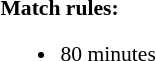<table style="width:100%;font-size:90%">
<tr>
<td style="width:60%;vertical-align:top"><br><strong>Match rules:</strong><ul><li>80 minutes</li></ul></td>
</tr>
</table>
